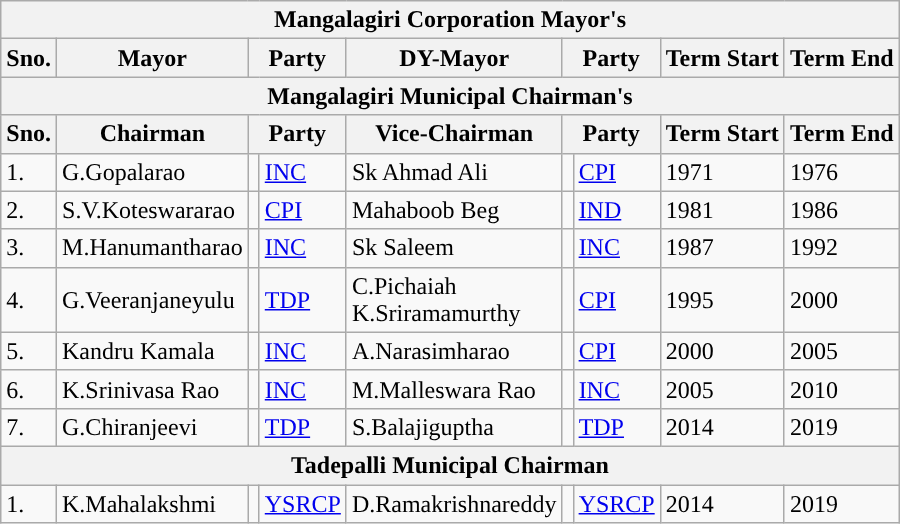<table class="wikitable sortable">
<tr>
<th colspan="9">Mangalagiri Corporation Mayor's</th>
</tr>
<tr>
<th>Sno.</th>
<th>Mayor</th>
<th colspan="2">Party</th>
<th>DY-Mayor</th>
<th colspan="2">Party</th>
<th>Term Start</th>
<th>Term End</th>
</tr>
<tr>
<th colspan="9">Mangalagiri Municipal Chairman's</th>
</tr>
<tr>
<th>Sno.</th>
<th>Chairman</th>
<th colspan="2">Party</th>
<th>Vice-Chairman</th>
<th colspan="2">Party</th>
<th>Term Start</th>
<th>Term End</th>
</tr>
<tr>
<td>1.</td>
<td>G.Gopalarao</td>
<td></td>
<td><a href='#'>INC</a></td>
<td>Sk Ahmad Ali</td>
<td></td>
<td><a href='#'>CPI</a></td>
<td>1971</td>
<td>1976</td>
</tr>
<tr>
<td>2.</td>
<td>S.V.Koteswararao</td>
<td></td>
<td><a href='#'>CPI</a></td>
<td>Mahaboob Beg</td>
<td></td>
<td><a href='#'>IND</a></td>
<td>1981</td>
<td>1986</td>
</tr>
<tr>
<td>3.</td>
<td>M.Hanumantharao</td>
<td></td>
<td><a href='#'>INC</a></td>
<td>Sk Saleem</td>
<td></td>
<td><a href='#'>INC</a></td>
<td>1987</td>
<td>1992</td>
</tr>
<tr>
<td>4.</td>
<td>G.Veeranjaneyulu</td>
<td></td>
<td><a href='#'>TDP</a></td>
<td>C.Pichaiah<br>K.Sriramamurthy</td>
<td></td>
<td><a href='#'>CPI</a></td>
<td>1995</td>
<td>2000</td>
</tr>
<tr>
<td>5.</td>
<td>Kandru Kamala</td>
<td></td>
<td><a href='#'>INC</a></td>
<td>A.Narasimharao</td>
<td></td>
<td><a href='#'>CPI</a></td>
<td>2000</td>
<td>2005</td>
</tr>
<tr>
<td>6.</td>
<td>K.Srinivasa Rao</td>
<td></td>
<td><a href='#'>INC</a></td>
<td>M.Malleswara Rao</td>
<td></td>
<td><a href='#'>INC</a></td>
<td>2005</td>
<td>2010</td>
</tr>
<tr>
<td>7.</td>
<td>G.Chiranjeevi</td>
<td></td>
<td><a href='#'>TDP</a></td>
<td>S.Balajiguptha</td>
<td></td>
<td><a href='#'>TDP</a></td>
<td>2014</td>
<td>2019</td>
</tr>
<tr>
<th colspan="9">Tadepalli Municipal Chairman</th>
</tr>
<tr>
<td>1.</td>
<td>K.Mahalakshmi</td>
<td></td>
<td><a href='#'>YSRCP</a></td>
<td>D.Ramakrishnareddy</td>
<td></td>
<td><a href='#'>YSRCP</a></td>
<td>2014</td>
<td>2019</td>
</tr>
</table>
